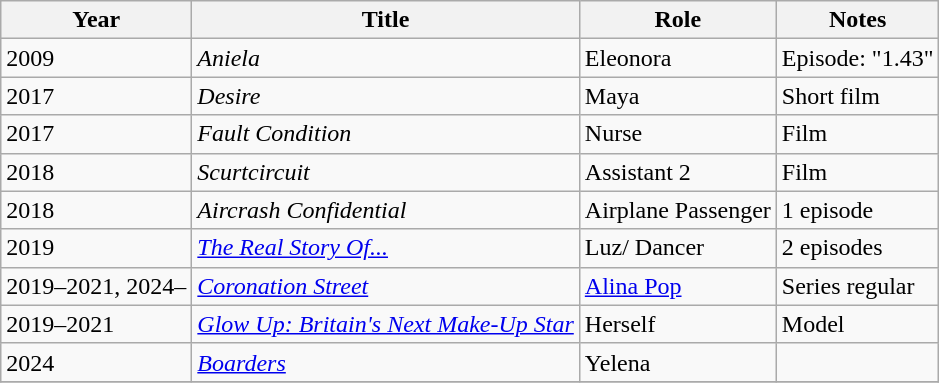<table class="wikitable sortable">
<tr>
<th>Year</th>
<th>Title</th>
<th>Role</th>
<th class="unsortable">Notes</th>
</tr>
<tr>
<td>2009</td>
<td><em>Aniela</em></td>
<td>Eleonora</td>
<td>Episode: "1.43"</td>
</tr>
<tr>
<td>2017</td>
<td><em>Desire</em></td>
<td>Maya</td>
<td>Short film</td>
</tr>
<tr>
<td>2017</td>
<td><em>Fault Condition</em></td>
<td>Nurse</td>
<td>Film</td>
</tr>
<tr>
<td>2018</td>
<td><em>Scurtcircuit</em></td>
<td>Assistant 2</td>
<td>Film</td>
</tr>
<tr>
<td>2018</td>
<td><em>Aircrash Confidential</em></td>
<td>Airplane Passenger</td>
<td>1 episode</td>
</tr>
<tr>
<td>2019</td>
<td><em><a href='#'>The Real Story Of...</a></em></td>
<td>Luz/ Dancer</td>
<td>2 episodes</td>
</tr>
<tr>
<td>2019–2021, 2024–</td>
<td><em><a href='#'>Coronation Street</a></em></td>
<td><a href='#'>Alina Pop</a></td>
<td>Series regular</td>
</tr>
<tr>
<td>2019–2021</td>
<td><em><a href='#'>Glow Up: Britain's Next Make-Up Star</a></em></td>
<td>Herself</td>
<td>Model</td>
</tr>
<tr>
<td>2024</td>
<td><em><a href='#'>Boarders</a></em></td>
<td>Yelena</td>
<td></td>
</tr>
<tr>
</tr>
</table>
